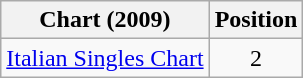<table class="wikitable sortable">
<tr>
<th>Chart (2009)</th>
<th>Position</th>
</tr>
<tr>
<td><a href='#'>Italian Singles Chart</a></td>
<td style="text-align:center;">2</td>
</tr>
</table>
